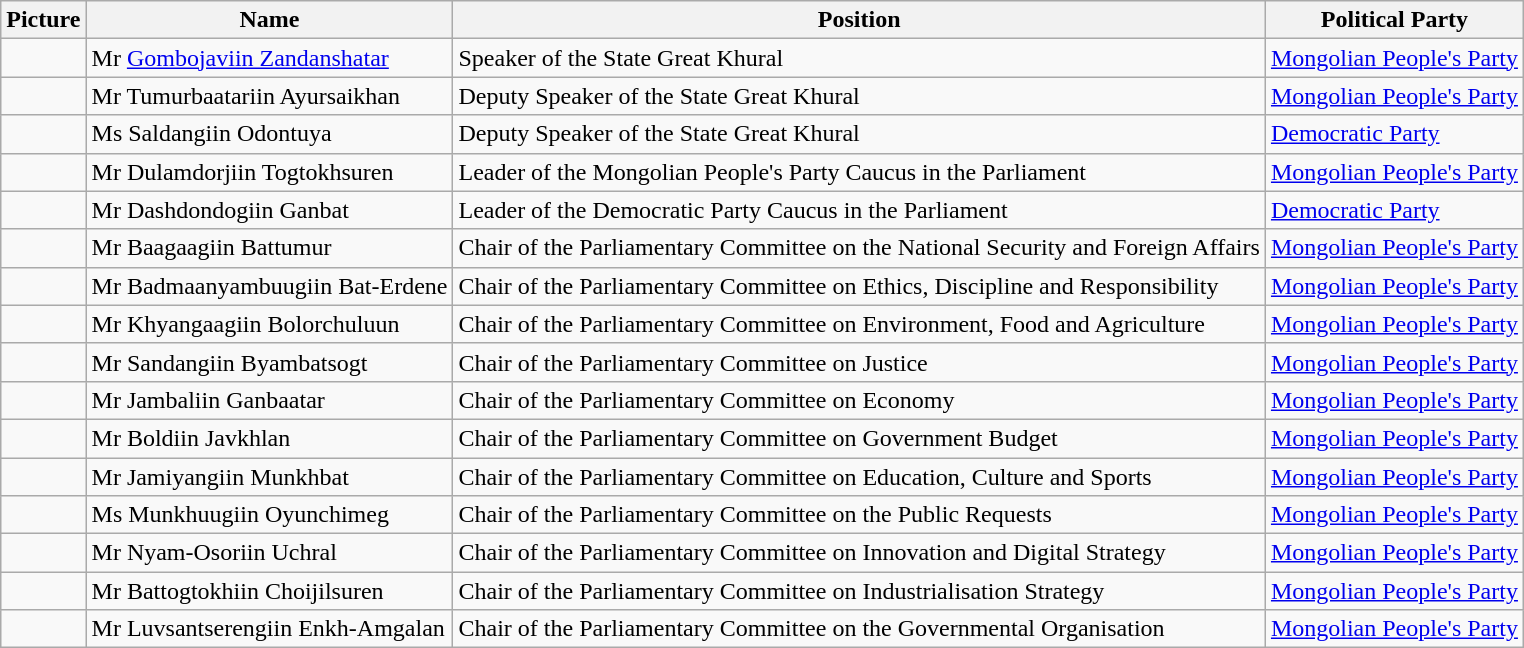<table class="wikitable">
<tr>
<th>Picture</th>
<th>Name</th>
<th>Position</th>
<th>Political Party</th>
</tr>
<tr>
<td></td>
<td>Mr <a href='#'>Gombojaviin Zandanshatar</a></td>
<td>Speaker of the State Great Khural</td>
<td><a href='#'>Mongolian People's Party</a></td>
</tr>
<tr>
<td></td>
<td>Mr Tumurbaatariin Ayursaikhan</td>
<td>Deputy Speaker of the State Great Khural</td>
<td><a href='#'>Mongolian People's Party</a></td>
</tr>
<tr>
<td></td>
<td>Ms Saldangiin Odontuya</td>
<td>Deputy Speaker of the State Great Khural</td>
<td><a href='#'>Democratic Party</a></td>
</tr>
<tr>
<td></td>
<td>Mr Dulamdorjiin Togtokhsuren</td>
<td>Leader of the Mongolian People's Party Caucus in the Parliament</td>
<td><a href='#'>Mongolian People's Party</a></td>
</tr>
<tr>
<td></td>
<td>Mr Dashdondogiin Ganbat</td>
<td>Leader of the Democratic Party Caucus in the Parliament</td>
<td><a href='#'>Democratic Party</a></td>
</tr>
<tr>
<td></td>
<td>Mr Baagaagiin Battumur</td>
<td>Chair of the Parliamentary Committee on the National Security and Foreign Affairs</td>
<td><a href='#'>Mongolian People's Party</a></td>
</tr>
<tr>
<td></td>
<td>Mr Badmaanyambuugiin Bat-Erdene</td>
<td>Chair of the Parliamentary Committee on Ethics, Discipline and Responsibility</td>
<td><a href='#'>Mongolian People's Party</a></td>
</tr>
<tr>
<td></td>
<td>Mr Khyangaagiin Bolorchuluun</td>
<td>Chair of the Parliamentary Committee on Environment, Food and Agriculture</td>
<td><a href='#'>Mongolian People's Party</a></td>
</tr>
<tr>
<td></td>
<td>Mr Sandangiin Byambatsogt</td>
<td>Chair of the Parliamentary Committee on Justice</td>
<td><a href='#'>Mongolian People's Party</a></td>
</tr>
<tr>
<td></td>
<td>Mr Jambaliin Ganbaatar</td>
<td>Chair of the Parliamentary Committee on Economy</td>
<td><a href='#'>Mongolian People's Party</a></td>
</tr>
<tr>
<td></td>
<td>Mr Boldiin Javkhlan</td>
<td>Chair of the Parliamentary Committee on Government Budget</td>
<td><a href='#'>Mongolian People's Party</a></td>
</tr>
<tr>
<td></td>
<td>Mr Jamiyangiin Munkhbat</td>
<td>Chair of the Parliamentary Committee on Education, Culture and Sports</td>
<td><a href='#'>Mongolian People's Party</a></td>
</tr>
<tr>
<td></td>
<td>Ms Munkhuugiin Oyunchimeg</td>
<td>Chair of the Parliamentary Committee on the Public Requests</td>
<td><a href='#'>Mongolian People's Party</a></td>
</tr>
<tr>
<td></td>
<td>Mr Nyam-Osoriin Uchral</td>
<td>Chair of the Parliamentary Committee on Innovation and Digital Strategy</td>
<td><a href='#'>Mongolian People's Party</a></td>
</tr>
<tr>
<td></td>
<td>Mr Battogtokhiin Choijilsuren</td>
<td>Chair of the Parliamentary Committee on Industrialisation Strategy</td>
<td><a href='#'>Mongolian People's Party</a></td>
</tr>
<tr>
<td></td>
<td>Mr Luvsantserengiin Enkh-Amgalan</td>
<td>Chair of the Parliamentary Committee on the Governmental Organisation</td>
<td><a href='#'>Mongolian People's Party</a></td>
</tr>
</table>
